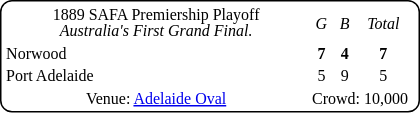<table style="margin-right:4px; margin-top:8px; float:right; border:1px #000 solid; border-radius:8px; background:#fff; font-family:Verdana; font-size:8pt; text-align:center;">
<tr>
<td width=200>1889 SAFA Premiership Playoff<br> <em>Australia's First Grand Final.</em></td>
<td><em>G</em></td>
<td><em>B</em></td>
<td><em>Total</em></td>
</tr>
<tr>
<td style="text-align:left">Norwood</td>
<td><strong>7</strong></td>
<td><strong>4</strong></td>
<td><strong>7</strong></td>
</tr>
<tr>
<td style="text-align:left">Port Adelaide</td>
<td>5</td>
<td>9</td>
<td>5</td>
</tr>
<tr>
<td>Venue: <a href='#'>Adelaide Oval</a></td>
<td colspan=3>Crowd: 10,000</td>
<td colspan=3></td>
</tr>
</table>
